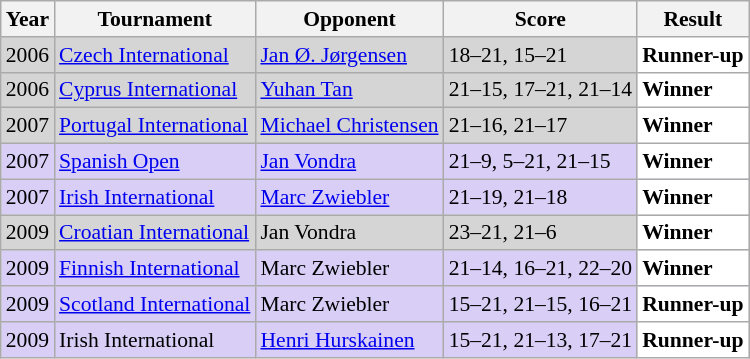<table class="sortable wikitable" style="font-size: 90%;">
<tr>
<th>Year</th>
<th>Tournament</th>
<th>Opponent</th>
<th>Score</th>
<th>Result</th>
</tr>
<tr style="background:#D5D5D5">
<td align="center">2006</td>
<td align="left"><a href='#'>Czech International</a></td>
<td align="left"> <a href='#'>Jan Ø. Jørgensen</a></td>
<td align="left">18–21, 15–21</td>
<td style="text-align:left; background:white"> <strong>Runner-up</strong></td>
</tr>
<tr style="background:#D5D5D5">
<td align="center">2006</td>
<td align="left"><a href='#'>Cyprus International</a></td>
<td align="left"> <a href='#'>Yuhan Tan</a></td>
<td align="left">21–15, 17–21, 21–14</td>
<td style="text-align:left; background:white"> <strong>Winner</strong></td>
</tr>
<tr style="background:#D5D5D5">
<td align="center">2007</td>
<td align="left"><a href='#'>Portugal International</a></td>
<td align="left"> <a href='#'>Michael Christensen</a></td>
<td align="left">21–16, 21–17</td>
<td style="text-align:left; background:white"> <strong>Winner</strong></td>
</tr>
<tr style="background:#D8CEF6">
<td align="center">2007</td>
<td align="left"><a href='#'>Spanish Open</a></td>
<td align="left"> <a href='#'>Jan Vondra</a></td>
<td align="left">21–9, 5–21, 21–15</td>
<td style="text-align:left; background:white"> <strong>Winner</strong></td>
</tr>
<tr style="background:#D8CEF6">
<td align="center">2007</td>
<td align="left"><a href='#'>Irish International</a></td>
<td align="left"> <a href='#'>Marc Zwiebler</a></td>
<td align="left">21–19, 21–18</td>
<td style="text-align:left; background:white"> <strong>Winner</strong></td>
</tr>
<tr style="background:#D5D5D5">
<td align="center">2009</td>
<td align="left"><a href='#'>Croatian International</a></td>
<td align="left"> Jan Vondra</td>
<td align="left">23–21, 21–6</td>
<td style="text-align:left; background:white"> <strong>Winner</strong></td>
</tr>
<tr style="background:#D8CEF6">
<td align="center">2009</td>
<td align="left"><a href='#'>Finnish International</a></td>
<td align="left"> Marc Zwiebler</td>
<td align="left">21–14, 16–21, 22–20</td>
<td style="text-align:left; background:white"> <strong>Winner</strong></td>
</tr>
<tr style="background:#D8CEF6">
<td align="center">2009</td>
<td align="left"><a href='#'>Scotland International</a></td>
<td align="left"> Marc Zwiebler</td>
<td align="left">15–21, 21–15, 16–21</td>
<td style="text-align:left; background:white"> <strong>Runner-up</strong></td>
</tr>
<tr style="background:#D8CEF6">
<td align="center">2009</td>
<td align="left">Irish International</td>
<td align="left"> <a href='#'>Henri Hurskainen</a></td>
<td align="left">15–21, 21–13, 17–21</td>
<td style="text-align:left; background:white"> <strong>Runner-up</strong></td>
</tr>
</table>
